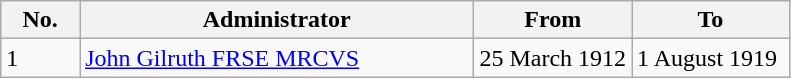<table class="wikitable">
<tr>
<th width="10%">No.</th>
<th width="50%">Administrator</th>
<th width="20%">From</th>
<th width="20%">To</th>
</tr>
<tr>
<td>1</td>
<td><a href='#'>John Gilruth FRSE MRCVS</a></td>
<td>25 March 1912</td>
<td>1 August 1919</td>
</tr>
</table>
